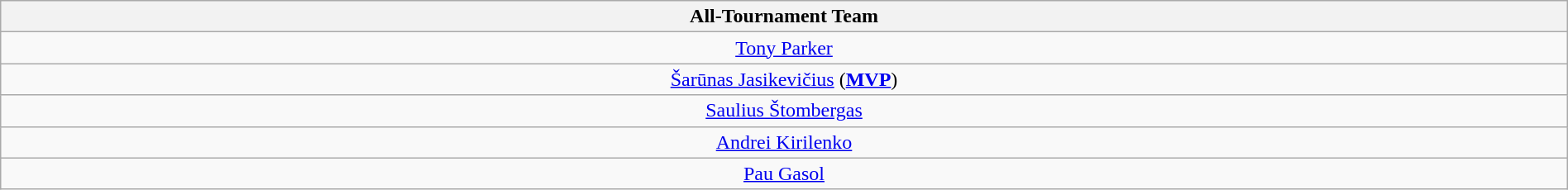<table class="wikitable sortable" style="text-align:center; width: 100%">
<tr>
<th>All-Tournament Team</th>
</tr>
<tr>
<td> <a href='#'>Tony Parker</a></td>
</tr>
<tr>
<td> <a href='#'>Šarūnas Jasikevičius</a> (<strong><a href='#'>MVP</a></strong>)</td>
</tr>
<tr>
<td> <a href='#'>Saulius Štombergas</a></td>
</tr>
<tr>
<td> <a href='#'>Andrei Kirilenko</a></td>
</tr>
<tr>
<td> <a href='#'>Pau Gasol</a></td>
</tr>
</table>
